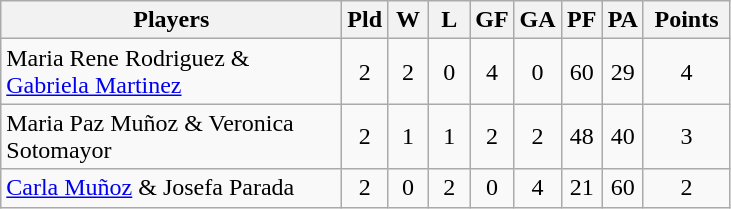<table class=wikitable style="text-align:center">
<tr>
<th width=220>Players</th>
<th width=20>Pld</th>
<th width=20>W</th>
<th width=20>L</th>
<th width=20>GF</th>
<th width=20>GA</th>
<th width=20>PF</th>
<th width=20>PA</th>
<th width=50>Points</th>
</tr>
<tr>
<td align=left> Maria Rene Rodriguez & <a href='#'>Gabriela Martinez</a></td>
<td>2</td>
<td>2</td>
<td>0</td>
<td>4</td>
<td>0</td>
<td>60</td>
<td>29</td>
<td>4</td>
</tr>
<tr>
<td align=left> Maria Paz Muñoz & Veronica Sotomayor</td>
<td>2</td>
<td>1</td>
<td>1</td>
<td>2</td>
<td>2</td>
<td>48</td>
<td>40</td>
<td>3</td>
</tr>
<tr>
<td align=left> <a href='#'>Carla Muñoz</a> & Josefa Parada</td>
<td>2</td>
<td>0</td>
<td>2</td>
<td>0</td>
<td>4</td>
<td>21</td>
<td>60</td>
<td>2</td>
</tr>
</table>
